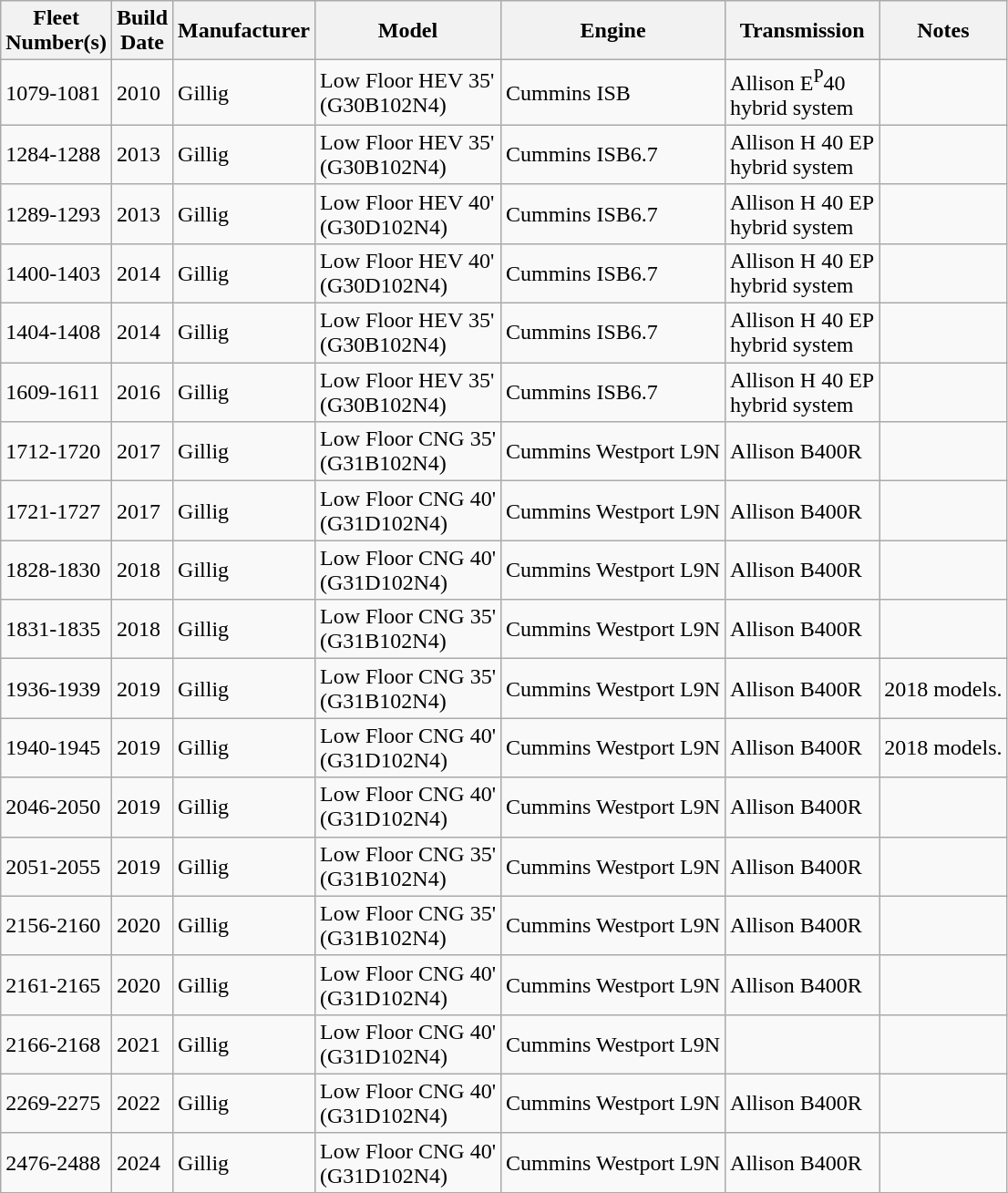<table class="wikitable sortable">
<tr>
<th>Fleet<br>Number(s)</th>
<th>Build<br>Date</th>
<th>Manufacturer</th>
<th>Model</th>
<th>Engine</th>
<th>Transmission</th>
<th>Notes</th>
</tr>
<tr>
<td>1079-1081</td>
<td>2010</td>
<td>Gillig</td>
<td>Low Floor HEV 35'<br>(G30B102N4)</td>
<td>Cummins ISB</td>
<td>Allison E<sup>P</sup>40<br>hybrid system</td>
<td></td>
</tr>
<tr>
<td>1284-1288</td>
<td>2013</td>
<td>Gillig</td>
<td>Low Floor HEV 35'<br>(G30B102N4)</td>
<td>Cummins ISB6.7</td>
<td>Allison H 40 EP<br>hybrid system</td>
<td></td>
</tr>
<tr>
<td>1289-1293</td>
<td>2013</td>
<td>Gillig</td>
<td>Low Floor HEV 40'<br>(G30D102N4)</td>
<td>Cummins ISB6.7</td>
<td>Allison H 40 EP<br>hybrid system</td>
<td></td>
</tr>
<tr>
<td>1400-1403</td>
<td>2014</td>
<td>Gillig</td>
<td>Low Floor HEV 40'<br>(G30D102N4)</td>
<td>Cummins ISB6.7</td>
<td>Allison H 40 EP<br>hybrid system</td>
<td></td>
</tr>
<tr>
<td>1404-1408</td>
<td>2014</td>
<td>Gillig</td>
<td>Low Floor HEV 35'<br>(G30B102N4)</td>
<td>Cummins ISB6.7</td>
<td>Allison H 40 EP<br>hybrid system</td>
<td></td>
</tr>
<tr>
<td>1609-1611</td>
<td>2016</td>
<td>Gillig</td>
<td>Low Floor HEV 35'<br>(G30B102N4)</td>
<td>Cummins ISB6.7</td>
<td>Allison H 40 EP<br>hybrid system</td>
<td></td>
</tr>
<tr>
<td>1712-1720</td>
<td>2017</td>
<td>Gillig</td>
<td>Low Floor CNG 35'<br>(G31B102N4)</td>
<td>Cummins Westport L9N</td>
<td>Allison B400R</td>
<td></td>
</tr>
<tr>
<td>1721-1727</td>
<td>2017</td>
<td>Gillig</td>
<td>Low Floor CNG 40'<br>(G31D102N4)</td>
<td>Cummins Westport L9N</td>
<td>Allison B400R</td>
<td></td>
</tr>
<tr>
<td>1828-1830</td>
<td>2018</td>
<td>Gillig</td>
<td>Low Floor CNG 40'<br>(G31D102N4)</td>
<td>Cummins Westport L9N</td>
<td>Allison B400R</td>
<td></td>
</tr>
<tr>
<td>1831-1835</td>
<td>2018</td>
<td>Gillig</td>
<td>Low Floor CNG 35'<br>(G31B102N4)</td>
<td>Cummins Westport L9N</td>
<td>Allison B400R</td>
<td></td>
</tr>
<tr>
<td>1936-1939</td>
<td>2019</td>
<td>Gillig</td>
<td>Low Floor CNG 35'<br>(G31B102N4)</td>
<td>Cummins Westport L9N</td>
<td>Allison B400R</td>
<td>2018 models.</td>
</tr>
<tr>
<td>1940-1945</td>
<td>2019</td>
<td>Gillig</td>
<td>Low Floor CNG 40'<br>(G31D102N4)</td>
<td>Cummins Westport L9N</td>
<td>Allison B400R</td>
<td>2018 models.</td>
</tr>
<tr>
<td>2046-2050</td>
<td>2019</td>
<td>Gillig</td>
<td>Low Floor CNG 40'<br>(G31D102N4)</td>
<td>Cummins Westport L9N</td>
<td>Allison B400R</td>
<td></td>
</tr>
<tr>
<td>2051-2055</td>
<td>2019</td>
<td>Gillig</td>
<td>Low Floor CNG 35'<br>(G31B102N4)</td>
<td>Cummins Westport L9N</td>
<td>Allison B400R</td>
<td></td>
</tr>
<tr>
<td>2156-2160</td>
<td>2020</td>
<td>Gillig</td>
<td>Low Floor CNG 35'<br>(G31B102N4)</td>
<td>Cummins Westport L9N</td>
<td>Allison B400R</td>
<td></td>
</tr>
<tr>
<td>2161-2165</td>
<td>2020</td>
<td>Gillig</td>
<td>Low Floor CNG 40'<br>(G31D102N4)</td>
<td>Cummins Westport L9N</td>
<td>Allison B400R</td>
<td></td>
</tr>
<tr>
<td>2166-2168</td>
<td>2021</td>
<td>Gillig</td>
<td>Low Floor CNG 40'<br>(G31D102N4)</td>
<td>Cummins Westport L9N</td>
<td></td>
<td></td>
</tr>
<tr>
<td>2269-2275</td>
<td>2022</td>
<td>Gillig</td>
<td>Low Floor CNG 40'<br>(G31D102N4)</td>
<td>Cummins Westport L9N</td>
<td>Allison B400R</td>
<td></td>
</tr>
<tr>
<td>2476-2488</td>
<td>2024</td>
<td>Gillig</td>
<td>Low Floor CNG 40'<br>(G31D102N4)</td>
<td>Cummins Westport L9N</td>
<td>Allison B400R</td>
</tr>
</table>
